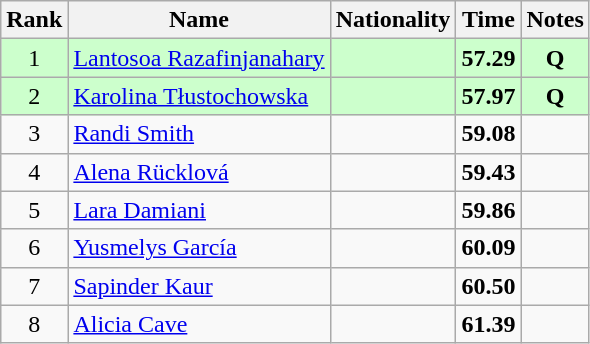<table class="wikitable sortable" style="text-align:center">
<tr>
<th>Rank</th>
<th>Name</th>
<th>Nationality</th>
<th>Time</th>
<th>Notes</th>
</tr>
<tr bgcolor=ccffcc>
<td>1</td>
<td align=left><a href='#'>Lantosoa Razafinjanahary</a></td>
<td align=left></td>
<td><strong>57.29</strong></td>
<td><strong>Q</strong></td>
</tr>
<tr bgcolor=ccffcc>
<td>2</td>
<td align=left><a href='#'>Karolina Tłustochowska</a></td>
<td align=left></td>
<td><strong>57.97</strong></td>
<td><strong>Q</strong></td>
</tr>
<tr>
<td>3</td>
<td align=left><a href='#'>Randi Smith</a></td>
<td align=left></td>
<td><strong>59.08</strong></td>
<td></td>
</tr>
<tr>
<td>4</td>
<td align=left><a href='#'>Alena Rücklová</a></td>
<td align=left></td>
<td><strong>59.43</strong></td>
<td></td>
</tr>
<tr>
<td>5</td>
<td align=left><a href='#'>Lara Damiani</a></td>
<td align=left></td>
<td><strong>59.86</strong></td>
<td></td>
</tr>
<tr>
<td>6</td>
<td align=left><a href='#'>Yusmelys García</a></td>
<td align=left></td>
<td><strong>60.09</strong></td>
<td></td>
</tr>
<tr>
<td>7</td>
<td align=left><a href='#'>Sapinder Kaur</a></td>
<td align=left></td>
<td><strong>60.50</strong></td>
<td></td>
</tr>
<tr>
<td>8</td>
<td align=left><a href='#'>Alicia Cave</a></td>
<td align=left></td>
<td><strong>61.39</strong></td>
<td></td>
</tr>
</table>
